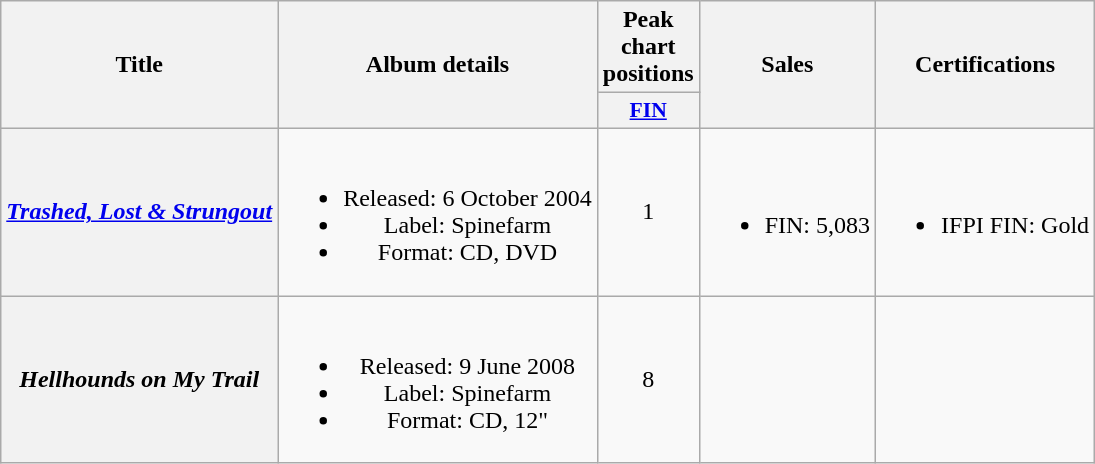<table class="wikitable plainrowheaders" style="text-align:center;">
<tr>
<th scope="col" rowspan="2">Title</th>
<th scope="col" rowspan="2">Album details</th>
<th scope="col" colspan="1">Peak chart positions</th>
<th scope="col" rowspan="2">Sales</th>
<th scope="col" rowspan="2">Certifications</th>
</tr>
<tr>
<th scope="col" style="width:3em;font-size:90%;"><a href='#'>FIN</a><br></th>
</tr>
<tr>
<th scope="row"><em><a href='#'>Trashed, Lost & Strungout</a></em></th>
<td><br><ul><li>Released: 6 October 2004</li><li>Label: Spinefarm</li><li>Format: CD, DVD</li></ul></td>
<td>1</td>
<td><br><ul><li>FIN: 5,083</li></ul></td>
<td><br><ul><li>IFPI FIN: Gold</li></ul></td>
</tr>
<tr>
<th scope="row"><em>Hellhounds on My Trail</em></th>
<td><br><ul><li>Released: 9 June 2008</li><li>Label: Spinefarm</li><li>Format: CD, 12"</li></ul></td>
<td>8</td>
<td></td>
<td></td>
</tr>
</table>
